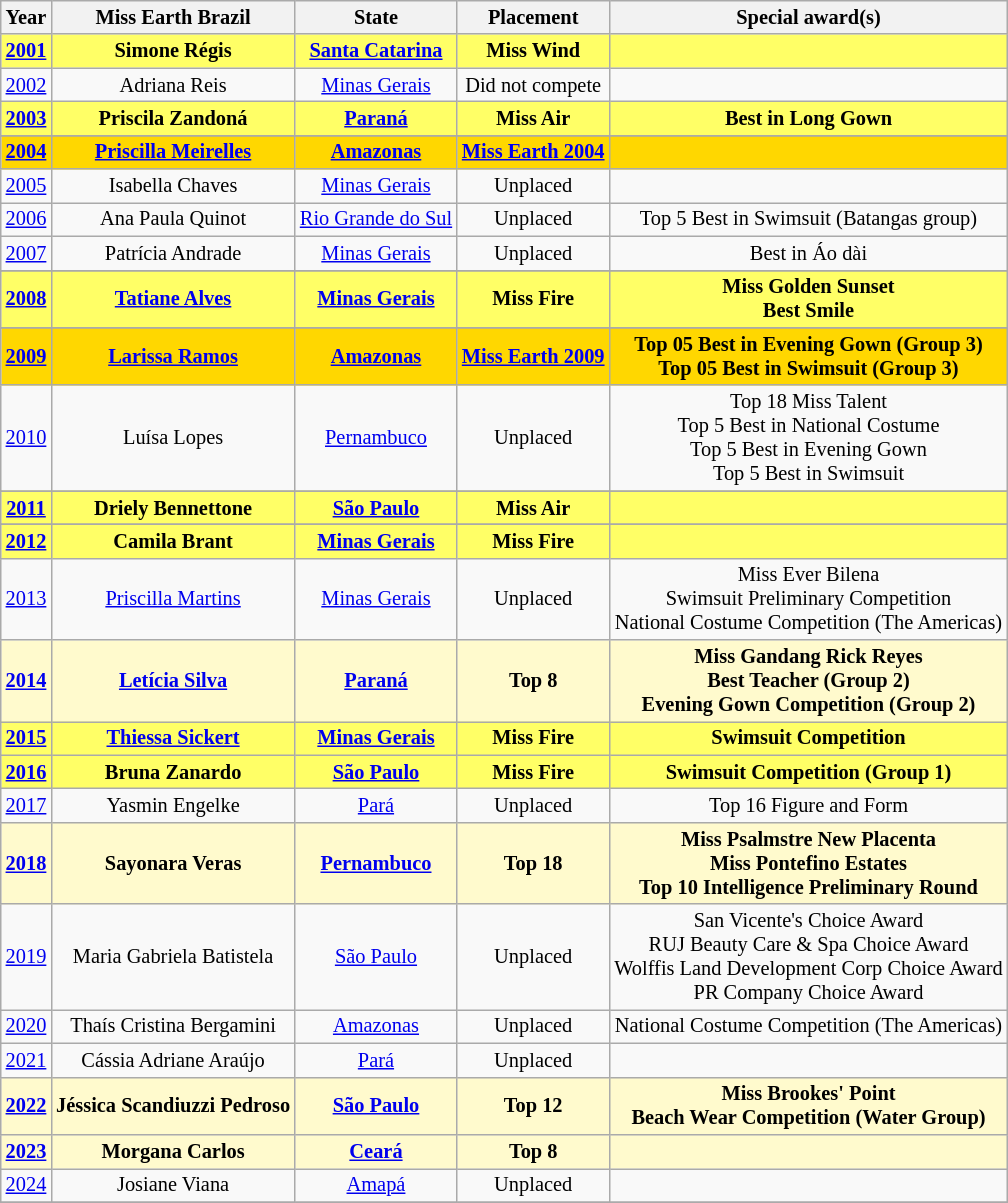<table class="wikitable " style="font-size: 85%; text-align:center;">
<tr>
<th>Year</th>
<th>Miss Earth Brazil</th>
<th>State</th>
<th>Placement</th>
<th>Special award(s)</th>
</tr>
<tr style="background-color:#FFFF66; font-weight: bold">
<td><a href='#'>2001</a></td>
<td>Simone Régis</td>
<td><a href='#'>Santa Catarina</a></td>
<td>Miss Wind </td>
<td></td>
</tr>
<tr>
<td><a href='#'>2002</a></td>
<td>Adriana Reis</td>
<td><a href='#'>Minas Gerais</a></td>
<td>Did not compete</td>
<td></td>
</tr>
<tr style="background-color:#FFFF66; font-weight: bold">
<td><a href='#'>2003</a></td>
<td>Priscila Zandoná</td>
<td><a href='#'>Paraná</a></td>
<td>Miss Air </td>
<td>Best in Long Gown</td>
</tr>
<tr>
</tr>
<tr style="background-color:gold; font-weight: bold">
<td><a href='#'>2004</a></td>
<td><a href='#'>Priscilla Meirelles</a></td>
<td><a href='#'>Amazonas</a></td>
<td><strong><a href='#'>Miss Earth 2004</a></strong></td>
<td></td>
</tr>
<tr>
<td><a href='#'>2005</a></td>
<td>Isabella Chaves</td>
<td><a href='#'>Minas Gerais</a></td>
<td>Unplaced</td>
<td></td>
</tr>
<tr>
<td><a href='#'>2006</a></td>
<td>Ana Paula Quinot</td>
<td><a href='#'>Rio Grande do Sul</a></td>
<td>Unplaced</td>
<td>Top 5 Best in Swimsuit (Batangas group)</td>
</tr>
<tr>
<td><a href='#'>2007</a></td>
<td>Patrícia Andrade</td>
<td><a href='#'>Minas Gerais</a></td>
<td>Unplaced</td>
<td>Best in Áo dài</td>
</tr>
<tr>
</tr>
<tr style="background-color:#FFFF66; font-weight: bold">
<td><a href='#'>2008</a></td>
<td><a href='#'>Tatiane Alves</a></td>
<td><a href='#'>Minas Gerais</a></td>
<td>Miss Fire </td>
<td>Miss Golden Sunset<br>Best Smile</td>
</tr>
<tr>
</tr>
<tr style="background-color:gold; font-weight: bold">
<td><a href='#'>2009</a></td>
<td><a href='#'>Larissa Ramos</a></td>
<td><a href='#'>Amazonas</a></td>
<td><strong><a href='#'>Miss Earth 2009</a></strong></td>
<td>Top 05 Best in Evening Gown (Group 3)<br>Top 05 Best in Swimsuit (Group 3)</td>
</tr>
<tr>
<td><a href='#'>2010</a></td>
<td>Luísa Lopes</td>
<td><a href='#'>Pernambuco</a></td>
<td>Unplaced</td>
<td>Top 18 Miss Talent <br> Top 5 Best in National Costume <br> Top 5 Best in Evening Gown <br> Top 5 Best in Swimsuit</td>
</tr>
<tr>
</tr>
<tr style="background-color:#FFFF66; font-weight: bold">
<td><a href='#'>2011</a></td>
<td>Driely Bennettone</td>
<td><a href='#'>São Paulo</a></td>
<td>Miss Air </td>
<td></td>
</tr>
<tr>
</tr>
<tr style="background-color:#FFFF66; font-weight: bold">
<td><a href='#'>2012</a></td>
<td>Camila Brant</td>
<td><a href='#'>Minas Gerais</a></td>
<td>Miss Fire </td>
<td></td>
</tr>
<tr>
<td><a href='#'>2013</a></td>
<td><a href='#'>Priscilla Martins</a></td>
<td><a href='#'>Minas Gerais</a></td>
<td>Unplaced</td>
<td>Miss Ever Bilena <br>  Swimsuit Preliminary Competition <br>  National Costume Competition (The Americas)</td>
</tr>
<tr style="background-color:#FFFACD; font-weight: bold">
<td align=center><a href='#'>2014</a></td>
<td><a href='#'>Letícia Silva</a></td>
<td><a href='#'>Paraná</a></td>
<td>Top 8</td>
<td>Miss Gandang Rick Reyes <br>  Best Teacher (Group 2) <br>  Evening Gown Competition (Group 2)</td>
</tr>
<tr style="background-color:#FFFF66; font-weight: bold">
<td><a href='#'>2015</a></td>
<td><a href='#'>Thiessa Sickert</a></td>
<td><a href='#'>Minas Gerais</a></td>
<td>Miss Fire </td>
<td> Swimsuit Competition</td>
</tr>
<tr style="background-color:#FFFF66; font-weight: bold">
<td><a href='#'>2016</a></td>
<td>Bruna Zanardo</td>
<td><a href='#'>São Paulo</a></td>
<td>Miss Fire </td>
<td> Swimsuit Competition (Group 1)</td>
</tr>
<tr>
<td><a href='#'>2017</a></td>
<td>Yasmin Engelke</td>
<td><a href='#'>Pará</a></td>
<td>Unplaced</td>
<td>Top 16 Figure and Form</td>
</tr>
<tr style="background-color:#FFFACD; font-weight: bold">
<td><a href='#'>2018</a></td>
<td>Sayonara Veras</td>
<td><a href='#'>Pernambuco</a></td>
<td>Top 18</td>
<td>Miss Psalmstre New Placenta<br>Miss Pontefino Estates<br>Top 10 Intelligence Preliminary Round</td>
</tr>
<tr>
<td><a href='#'>2019</a></td>
<td>Maria Gabriela Batistela</td>
<td><a href='#'>São Paulo</a></td>
<td>Unplaced</td>
<td>San Vicente's Choice Award<br>RUJ Beauty Care & Spa Choice Award<br>Wolffis Land Development Corp Choice Award<br>PR Company Choice Award</td>
</tr>
<tr>
<td><a href='#'>2020</a></td>
<td>Thaís Cristina Bergamini</td>
<td><a href='#'>Amazonas</a></td>
<td>Unplaced</td>
<td> National Costume Competition (The Americas)</td>
</tr>
<tr>
<td><a href='#'>2021</a></td>
<td>Cássia Adriane Araújo</td>
<td><a href='#'>Pará</a></td>
<td>Unplaced</td>
<td></td>
</tr>
<tr style="background-color:#FFFACD; font-weight: bold">
<td><a href='#'>2022</a></td>
<td>Jéssica Scandiuzzi Pedroso</td>
<td><a href='#'>São Paulo</a></td>
<td>Top 12</td>
<td>Miss Brookes' Point <br>  Beach Wear Competition (Water Group)</td>
</tr>
<tr style="background-color:#FFFACD; font-weight: bold">
<td><a href='#'>2023</a></td>
<td>Morgana Carlos</td>
<td><a href='#'>Ceará</a></td>
<td>Top 8<br></td>
<td></td>
</tr>
<tr>
<td><a href='#'>2024</a></td>
<td>Josiane Viana</td>
<td><a href='#'>Amapá</a></td>
<td>Unplaced</td>
<td></td>
</tr>
<tr>
</tr>
</table>
